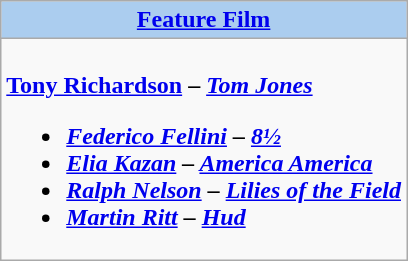<table class=wikitable style="width="100%">
<tr>
<th colspan="2" style="background:#abcdef;"><a href='#'>Feature Film</a></th>
</tr>
<tr>
<td colspan="2" style="vertical-align:top;"><br><strong><a href='#'>Tony Richardson</a> – <em><a href='#'>Tom Jones</a><strong><em><ul><li><a href='#'>Federico Fellini</a> – </em><a href='#'>8½</a><em></li><li><a href='#'>Elia Kazan</a> – </em><a href='#'>America America</a><em></li><li><a href='#'>Ralph Nelson</a> – </em><a href='#'>Lilies of the Field</a><em></li><li><a href='#'>Martin Ritt</a> – </em><a href='#'>Hud</a><em></li></ul></td>
</tr>
</table>
